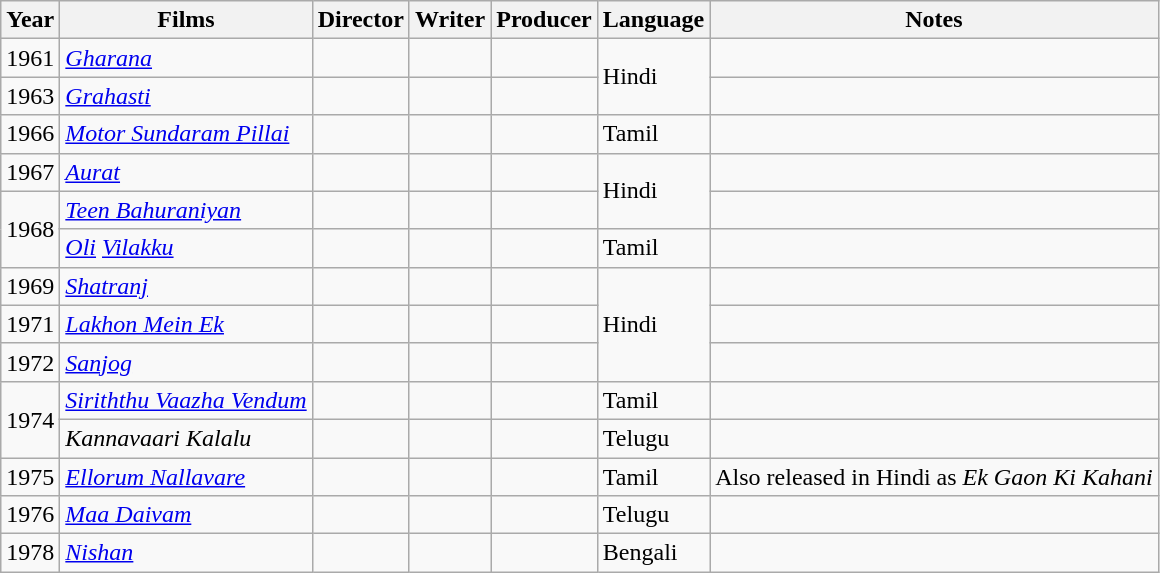<table class="wikitable">
<tr>
<th>Year</th>
<th>Films</th>
<th>Director</th>
<th>Writer</th>
<th>Producer</th>
<th>Language</th>
<th>Notes</th>
</tr>
<tr>
<td>1961</td>
<td><em><a href='#'>Gharana</a></em></td>
<td></td>
<td></td>
<td></td>
<td rowspan="2">Hindi</td>
<td></td>
</tr>
<tr>
<td>1963</td>
<td><em><a href='#'>Grahasti</a></em></td>
<td></td>
<td></td>
<td></td>
<td></td>
</tr>
<tr>
<td>1966</td>
<td><em><a href='#'>Motor Sundaram Pillai</a></em></td>
<td></td>
<td></td>
<td></td>
<td>Tamil</td>
<td></td>
</tr>
<tr>
<td>1967</td>
<td><a href='#'><em>Aurat</em></a></td>
<td></td>
<td></td>
<td></td>
<td rowspan="2">Hindi</td>
<td></td>
</tr>
<tr>
<td rowspan="2">1968</td>
<td><em><a href='#'>Teen Bahuraniyan</a></em></td>
<td></td>
<td></td>
<td></td>
<td></td>
</tr>
<tr>
<td><em><a href='#'>Oli</a></em> <em><a href='#'>Vilakku</a></em></td>
<td></td>
<td></td>
<td></td>
<td>Tamil</td>
<td></td>
</tr>
<tr>
<td>1969</td>
<td><em><a href='#'>Shatranj</a></em></td>
<td></td>
<td></td>
<td></td>
<td rowspan="3">Hindi</td>
<td></td>
</tr>
<tr>
<td>1971</td>
<td><em><a href='#'>Lakhon Mein Ek</a></em></td>
<td></td>
<td></td>
<td></td>
<td></td>
</tr>
<tr>
<td>1972</td>
<td><em><a href='#'>Sanjog</a></em></td>
<td></td>
<td></td>
<td></td>
<td></td>
</tr>
<tr>
<td rowspan="2">1974</td>
<td><em><a href='#'>Siriththu Vaazha Vendum</a></em></td>
<td></td>
<td></td>
<td></td>
<td>Tamil</td>
<td></td>
</tr>
<tr>
<td><em>Kannavaari Kalalu</em></td>
<td></td>
<td></td>
<td></td>
<td>Telugu</td>
<td></td>
</tr>
<tr>
<td>1975</td>
<td><em><a href='#'>Ellorum Nallavare</a></em></td>
<td></td>
<td></td>
<td></td>
<td>Tamil</td>
<td>Also released in Hindi as <em>Ek Gaon Ki Kahani</em></td>
</tr>
<tr>
<td>1976</td>
<td><em><a href='#'>Maa Daivam</a></em></td>
<td></td>
<td></td>
<td></td>
<td>Telugu</td>
<td></td>
</tr>
<tr>
<td>1978</td>
<td><em><a href='#'>Nishan</a></em></td>
<td></td>
<td></td>
<td></td>
<td>Bengali</td>
<td></td>
</tr>
</table>
